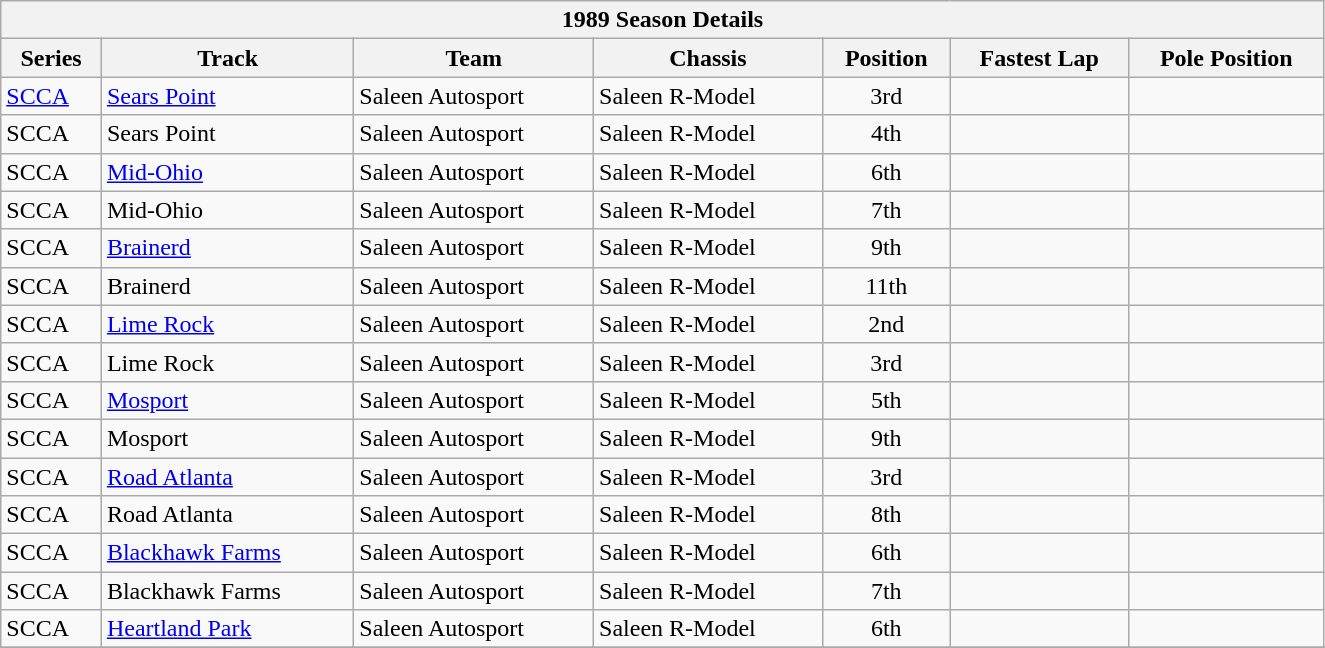<table class="wikitable collapsible collapsed">
<tr>
<th colspan="7" width="875px">1989 Season Details</th>
</tr>
<tr>
<th scope="col">Series</th>
<th scope="col">Track</th>
<th scope="col">Team</th>
<th scope="col">Chassis</th>
<th scope="col">Position</th>
<th scope="col">Fastest Lap</th>
<th scope="col">Pole Position</th>
</tr>
<tr>
<td><a href='#'>SCCA</a></td>
<td><a href='#'>Sears Point</a></td>
<td>Saleen Autosport</td>
<td>Saleen R-Model</td>
<td style="text-align:center">3rd</td>
<td style="text-align:center"></td>
<td style="text-align:center"></td>
</tr>
<tr>
<td>SCCA</td>
<td>Sears Point</td>
<td>Saleen Autosport</td>
<td>Saleen R-Model</td>
<td style="text-align:center">4th</td>
<td style="text-align:center"></td>
<td style="text-align:center"></td>
</tr>
<tr>
<td>SCCA</td>
<td><a href='#'>Mid-Ohio</a></td>
<td>Saleen Autosport</td>
<td>Saleen R-Model</td>
<td style="text-align:center">6th</td>
<td style="text-align:center"></td>
<td style="text-align:center"></td>
</tr>
<tr>
<td>SCCA</td>
<td>Mid-Ohio</td>
<td>Saleen Autosport</td>
<td>Saleen R-Model</td>
<td style="text-align:center">7th</td>
<td style="text-align:center"></td>
<td style="text-align:center"></td>
</tr>
<tr>
<td>SCCA</td>
<td><a href='#'>Brainerd</a></td>
<td>Saleen Autosport</td>
<td>Saleen R-Model</td>
<td style="text-align:center">9th</td>
<td style="text-align:center"></td>
<td style="text-align:center"></td>
</tr>
<tr>
<td>SCCA</td>
<td>Brainerd</td>
<td>Saleen Autosport</td>
<td>Saleen R-Model</td>
<td style="text-align:center">11th</td>
<td style="text-align:center"></td>
<td style="text-align:center"></td>
</tr>
<tr>
<td>SCCA</td>
<td><a href='#'>Lime Rock</a></td>
<td>Saleen Autosport</td>
<td>Saleen R-Model</td>
<td style="text-align:center">2nd</td>
<td style="text-align:center"></td>
<td style="text-align:center"></td>
</tr>
<tr>
<td>SCCA</td>
<td>Lime Rock</td>
<td>Saleen Autosport</td>
<td>Saleen R-Model</td>
<td style="text-align:center">3rd</td>
<td style="text-align:center"></td>
<td style="text-align:center"></td>
</tr>
<tr>
<td>SCCA</td>
<td><a href='#'>Mosport</a></td>
<td>Saleen Autosport</td>
<td>Saleen R-Model</td>
<td style="text-align:center">5th</td>
<td style="text-align:center"></td>
<td style="text-align:center"></td>
</tr>
<tr>
<td>SCCA</td>
<td>Mosport</td>
<td>Saleen Autosport</td>
<td>Saleen R-Model</td>
<td style="text-align:center">9th</td>
<td style="text-align:center"></td>
<td style="text-align:center"></td>
</tr>
<tr>
<td>SCCA</td>
<td><a href='#'>Road Atlanta</a></td>
<td>Saleen Autosport</td>
<td>Saleen R-Model</td>
<td style="text-align:center">3rd</td>
<td style="text-align:center"></td>
<td style="text-align:center"></td>
</tr>
<tr>
<td>SCCA</td>
<td>Road Atlanta</td>
<td>Saleen Autosport</td>
<td>Saleen R-Model</td>
<td style="text-align:center">8th</td>
<td style="text-align:center"></td>
<td style="text-align:center"></td>
</tr>
<tr>
<td>SCCA</td>
<td><a href='#'>Blackhawk Farms</a></td>
<td>Saleen Autosport</td>
<td>Saleen R-Model</td>
<td style="text-align:center">6th</td>
<td style="text-align:center"></td>
<td style="text-align:center"></td>
</tr>
<tr>
<td>SCCA</td>
<td>Blackhawk Farms</td>
<td>Saleen Autosport</td>
<td>Saleen R-Model</td>
<td style="text-align:center">7th</td>
<td style="text-align:center"></td>
<td style="text-align:center"></td>
</tr>
<tr>
<td>SCCA</td>
<td><a href='#'>Heartland Park</a></td>
<td>Saleen Autosport</td>
<td>Saleen R-Model</td>
<td style="text-align:center">6th</td>
<td style="text-align:center"></td>
<td style="text-align:center"></td>
</tr>
<tr>
</tr>
</table>
